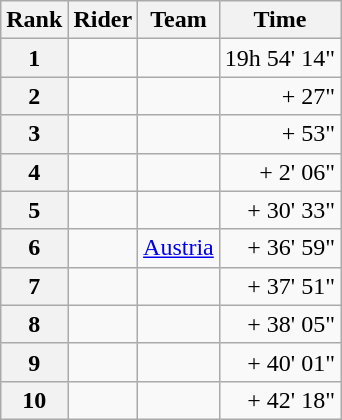<table class="wikitable" margin-bottom:0;">
<tr>
<th scope="col">Rank</th>
<th scope="col">Rider</th>
<th scope="col">Team</th>
<th scope="col">Time</th>
</tr>
<tr>
<th scope="row">1</th>
<td> </td>
<td></td>
<td align="right">19h 54' 14"</td>
</tr>
<tr>
<th scope="row">2</th>
<td></td>
<td></td>
<td align="right">+ 27"</td>
</tr>
<tr>
<th scope="row">3</th>
<td></td>
<td></td>
<td align="right">+ 53"</td>
</tr>
<tr>
<th scope="row">4</th>
<td> </td>
<td></td>
<td align="right">+ 2' 06"</td>
</tr>
<tr>
<th scope="row">5</th>
<td></td>
<td></td>
<td align="right">+ 30' 33"</td>
</tr>
<tr>
<th scope="row">6</th>
<td></td>
<td><a href='#'>Austria</a></td>
<td align="right">+ 36' 59"</td>
</tr>
<tr>
<th scope="row">7</th>
<td></td>
<td></td>
<td align="right">+ 37' 51"</td>
</tr>
<tr>
<th scope="row">8</th>
<td></td>
<td></td>
<td align="right">+ 38' 05"</td>
</tr>
<tr>
<th scope="row">9</th>
<td></td>
<td></td>
<td align="right">+ 40' 01"</td>
</tr>
<tr>
<th scope="row">10</th>
<td></td>
<td></td>
<td align="right">+ 42' 18"</td>
</tr>
</table>
